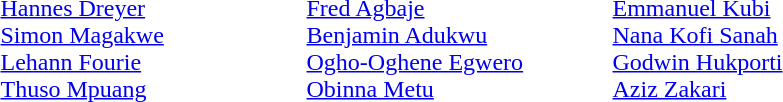<table>
<tr>
<td width=200 valign=top><em></em><br><a href='#'>Hannes Dreyer</a><br><a href='#'>Simon Magakwe</a><br><a href='#'>Lehann Fourie</a><br><a href='#'>Thuso Mpuang</a></td>
<td width=200 valign=top><em></em><br><a href='#'>Fred Agbaje</a><br><a href='#'>Benjamin Adukwu</a><br><a href='#'>Ogho-Oghene Egwero</a><br><a href='#'>Obinna Metu</a></td>
<td width=200 valign=top><em></em><br><a href='#'>Emmanuel Kubi</a><br><a href='#'>Nana Kofi Sanah</a><br><a href='#'>Godwin Hukporti</a><br><a href='#'>Aziz Zakari</a></td>
</tr>
</table>
